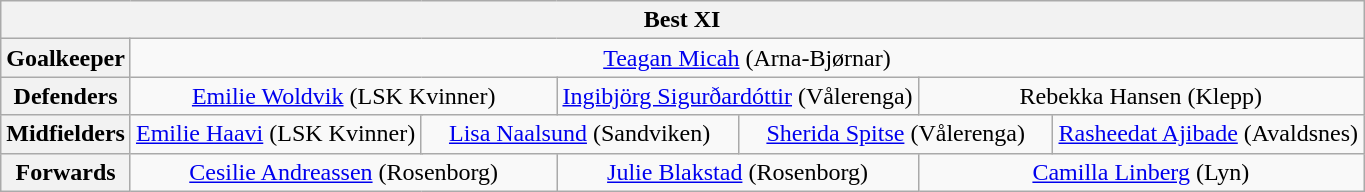<table class="wikitable" style="text-align:center">
<tr>
<th colspan="13">Best XI</th>
</tr>
<tr>
<th>Goalkeeper</th>
<td colspan="12"> <a href='#'>Teagan Micah</a> (Arna-Bjørnar)</td>
</tr>
<tr>
<th>Defenders</th>
<td colspan="4"> <a href='#'>Emilie Woldvik</a> (LSK Kvinner)</td>
<td colspan="4"> <a href='#'>Ingibjörg Sigurðardóttir</a> (Vålerenga)</td>
<td colspan="4"> Rebekka Hansen (Klepp)</td>
</tr>
<tr>
<th>Midfielders</th>
<td colspan="3"> <a href='#'>Emilie Haavi</a> (LSK Kvinner)</td>
<td colspan="3"> <a href='#'>Lisa Naalsund</a> (Sandviken)</td>
<td colspan="3"> <a href='#'>Sherida Spitse</a> (Vålerenga)</td>
<td colspan="3"> <a href='#'>Rasheedat Ajibade</a> (Avaldsnes)</td>
</tr>
<tr>
<th>Forwards</th>
<td colspan="4"> <a href='#'>Cesilie Andreassen</a> (Rosenborg)</td>
<td colspan="4"> <a href='#'>Julie Blakstad</a> (Rosenborg)</td>
<td colspan="4"> <a href='#'>Camilla Linberg</a> (Lyn)</td>
</tr>
</table>
